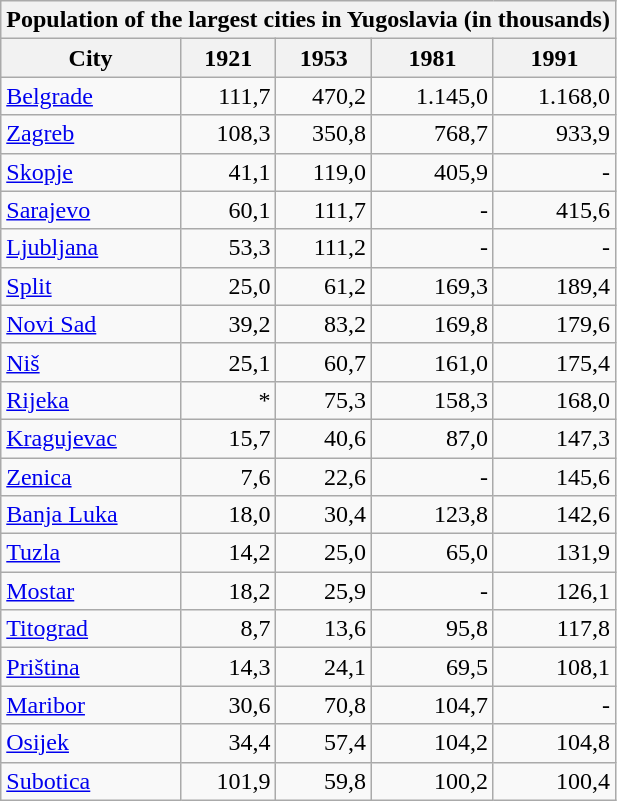<table class="wikitable sortable">
<tr>
<th colspan="5" class="hintergrundfarbe6">Population of the largest cities in Yugoslavia (in thousands)</th>
</tr>
<tr>
<th>City</th>
<th>1921</th>
<th>1953</th>
<th>1981</th>
<th>1991</th>
</tr>
<tr>
<td><a href='#'>Belgrade</a></td>
<td align="right">111,7</td>
<td align="right">470,2</td>
<td align="right">1.145,0</td>
<td align="right">1.168,0</td>
</tr>
<tr>
<td><a href='#'>Zagreb</a></td>
<td align="right">108,3</td>
<td align="right">350,8</td>
<td align="right">768,7</td>
<td align="right">933,9</td>
</tr>
<tr>
<td><a href='#'>Skopje</a></td>
<td align="right">41,1</td>
<td align="right">119,0</td>
<td align="right">405,9</td>
<td align="right">-</td>
</tr>
<tr>
<td><a href='#'>Sarajevo</a></td>
<td align="right">60,1</td>
<td align="right">111,7</td>
<td align="right">-</td>
<td align="right">415,6</td>
</tr>
<tr>
<td><a href='#'>Ljubljana</a></td>
<td align="right">53,3</td>
<td align="right">111,2</td>
<td align="right">-</td>
<td align="right">-</td>
</tr>
<tr>
<td><a href='#'>Split</a></td>
<td align="right">25,0</td>
<td align="right">61,2</td>
<td align="right">169,3</td>
<td align="right">189,4</td>
</tr>
<tr>
<td><a href='#'>Novi Sad</a></td>
<td align="right">39,2</td>
<td align="right">83,2</td>
<td align="right">169,8</td>
<td align="right">179,6</td>
</tr>
<tr>
<td><a href='#'>Niš</a></td>
<td align="right">25,1</td>
<td align="right">60,7</td>
<td align="right">161,0</td>
<td align="right">175,4</td>
</tr>
<tr>
<td><a href='#'>Rijeka</a></td>
<td align="right">*</td>
<td align="right">75,3</td>
<td align="right">158,3</td>
<td align="right">168,0</td>
</tr>
<tr>
<td><a href='#'>Kragujevac</a></td>
<td align="right">15,7</td>
<td align="right">40,6</td>
<td align="right">87,0</td>
<td align="right">147,3</td>
</tr>
<tr>
<td><a href='#'>Zenica</a></td>
<td align="right">7,6</td>
<td align="right">22,6</td>
<td align="right">-</td>
<td align="right">145,6</td>
</tr>
<tr>
<td><a href='#'>Banja Luka</a></td>
<td align="right">18,0</td>
<td align="right">30,4</td>
<td align="right">123,8</td>
<td align="right">142,6</td>
</tr>
<tr>
<td><a href='#'>Tuzla</a></td>
<td align="right">14,2</td>
<td align="right">25,0</td>
<td align="right">65,0</td>
<td align="right">131,9</td>
</tr>
<tr>
<td><a href='#'>Mostar</a></td>
<td align="right">18,2</td>
<td align="right">25,9</td>
<td align="right">-</td>
<td align="right">126,1</td>
</tr>
<tr>
<td><a href='#'>Titograd</a></td>
<td align="right">8,7</td>
<td align="right">13,6</td>
<td align="right">95,8</td>
<td align="right">117,8</td>
</tr>
<tr>
<td><a href='#'>Priština</a></td>
<td align="right">14,3</td>
<td align="right">24,1</td>
<td align="right">69,5</td>
<td align="right">108,1</td>
</tr>
<tr>
<td><a href='#'>Maribor</a></td>
<td align="right">30,6</td>
<td align="right">70,8</td>
<td align="right">104,7</td>
<td align="right">-</td>
</tr>
<tr>
<td><a href='#'>Osijek</a></td>
<td align="right">34,4</td>
<td align="right">57,4</td>
<td align="right">104,2</td>
<td align="right">104,8</td>
</tr>
<tr>
<td><a href='#'>Subotica</a></td>
<td align="right">101,9</td>
<td align="right">59,8</td>
<td align="right">100,2</td>
<td align="right">100,4</td>
</tr>
</table>
